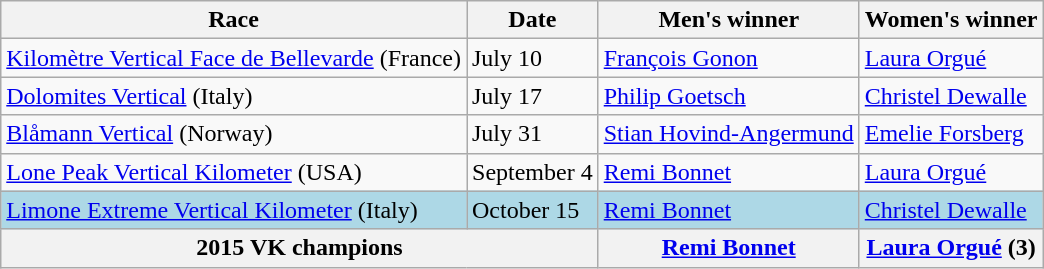<table class="wikitable" width= style="font-size:90%; text-align:center;">
<tr>
<th>Race</th>
<th>Date</th>
<th>Men's winner</th>
<th>Women's winner</th>
</tr>
<tr>
<td><a href='#'>Kilomètre Vertical Face de Bellevarde</a> (France)</td>
<td>July 10</td>
<td><a href='#'>François Gonon</a></td>
<td><a href='#'>Laura Orgué</a></td>
</tr>
<tr>
<td><a href='#'>Dolomites Vertical</a> (Italy)</td>
<td>July 17</td>
<td><a href='#'>Philip Goetsch</a></td>
<td><a href='#'>Christel Dewalle</a></td>
</tr>
<tr>
<td><a href='#'>Blåmann Vertical</a> (Norway)</td>
<td>July 31</td>
<td><a href='#'>Stian Hovind-Angermund</a></td>
<td><a href='#'>Emelie Forsberg</a></td>
</tr>
<tr>
<td><a href='#'>Lone Peak Vertical Kilometer</a> (USA)</td>
<td>September 4</td>
<td><a href='#'>Remi Bonnet</a></td>
<td><a href='#'>Laura Orgué</a></td>
</tr>
<tr bgcolor=lightblue>
<td><a href='#'>Limone Extreme Vertical Kilometer</a> (Italy)</td>
<td>October 15</td>
<td><a href='#'>Remi Bonnet</a></td>
<td><a href='#'>Christel Dewalle</a></td>
</tr>
<tr>
<th colspan=2 align="center">2015 VK champions</th>
<th align="center"><a href='#'>Remi Bonnet</a></th>
<th align="center"><a href='#'>Laura Orgué</a> (3)</th>
</tr>
</table>
